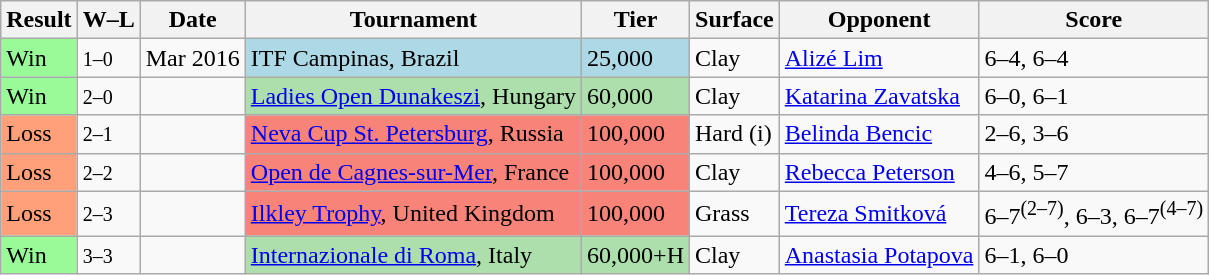<table class="sortable wikitable">
<tr>
<th>Result</th>
<th class="unsortable">W–L</th>
<th>Date</th>
<th>Tournament</th>
<th>Tier</th>
<th>Surface</th>
<th>Opponent</th>
<th class="unsortable">Score</th>
</tr>
<tr>
<td style="background:#98fb98;">Win</td>
<td><small>1–0</small></td>
<td>Mar 2016</td>
<td style="background:lightblue;">ITF Campinas, Brazil</td>
<td style="background:lightblue;">25,000</td>
<td>Clay</td>
<td> <a href='#'>Alizé Lim</a></td>
<td>6–4, 6–4</td>
</tr>
<tr>
<td style="background:#98fb98;">Win</td>
<td><small>2–0</small></td>
<td><a href='#'></a></td>
<td style="background:#addfad;"><a href='#'>Ladies Open Dunakeszi</a>, Hungary</td>
<td style="background:#addfad;">60,000</td>
<td>Clay</td>
<td> <a href='#'>Katarina Zavatska</a></td>
<td>6–0, 6–1</td>
</tr>
<tr>
<td style="background:#ffa07a;">Loss</td>
<td><small>2–1</small></td>
<td><a href='#'></a></td>
<td style="background:#f88379;"><a href='#'>Neva Cup St. Petersburg</a>, Russia</td>
<td style="background:#f88379;">100,000</td>
<td>Hard (i)</td>
<td> <a href='#'>Belinda Bencic</a></td>
<td>2–6, 3–6</td>
</tr>
<tr>
<td style="background:#ffa07a;">Loss</td>
<td><small>2–2</small></td>
<td><a href='#'></a></td>
<td style="background:#f88379;"><a href='#'>Open de Cagnes-sur-Mer</a>, France</td>
<td style="background:#f88379;">100,000</td>
<td>Clay</td>
<td> <a href='#'>Rebecca Peterson</a></td>
<td>4–6, 5–7</td>
</tr>
<tr>
<td style="background:#ffa07a;">Loss</td>
<td><small>2–3</small></td>
<td><a href='#'></a></td>
<td style="background:#f88379;"><a href='#'>Ilkley Trophy</a>, United Kingdom</td>
<td style="background:#f88379;">100,000</td>
<td>Grass</td>
<td> <a href='#'>Tereza Smitková</a></td>
<td>6–7<sup>(2–7)</sup>, 6–3, 6–7<sup>(4–7)</sup></td>
</tr>
<tr>
<td style="background:#98fb98;">Win</td>
<td><small>3–3</small></td>
<td><a href='#'></a></td>
<td style="background:#addfad;"><a href='#'>Internazionale di Roma</a>, Italy</td>
<td style="background:#addfad;">60,000+H</td>
<td>Clay</td>
<td> <a href='#'>Anastasia Potapova</a></td>
<td>6–1, 6–0</td>
</tr>
</table>
